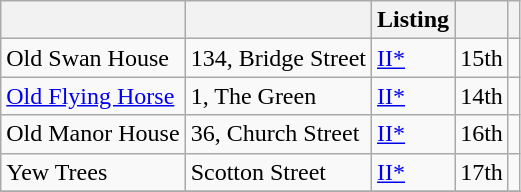<table class="wikitable">
<tr>
<th></th>
<th></th>
<th>Listing</th>
<th></th>
<th></th>
</tr>
<tr>
<td>Old Swan House</td>
<td>134, Bridge Street</td>
<td><a href='#'>II*</a></td>
<td>15th</td>
<td></td>
</tr>
<tr>
<td><a href='#'>Old Flying Horse</a></td>
<td>1, The Green</td>
<td><a href='#'>II*</a></td>
<td>14th</td>
<td></td>
</tr>
<tr>
<td>Old Manor House</td>
<td>36, Church Street</td>
<td><a href='#'>II*</a></td>
<td>16th</td>
<td></td>
</tr>
<tr>
<td>Yew Trees</td>
<td>Scotton Street</td>
<td><a href='#'>II*</a></td>
<td>17th</td>
<td></td>
</tr>
<tr>
</tr>
</table>
